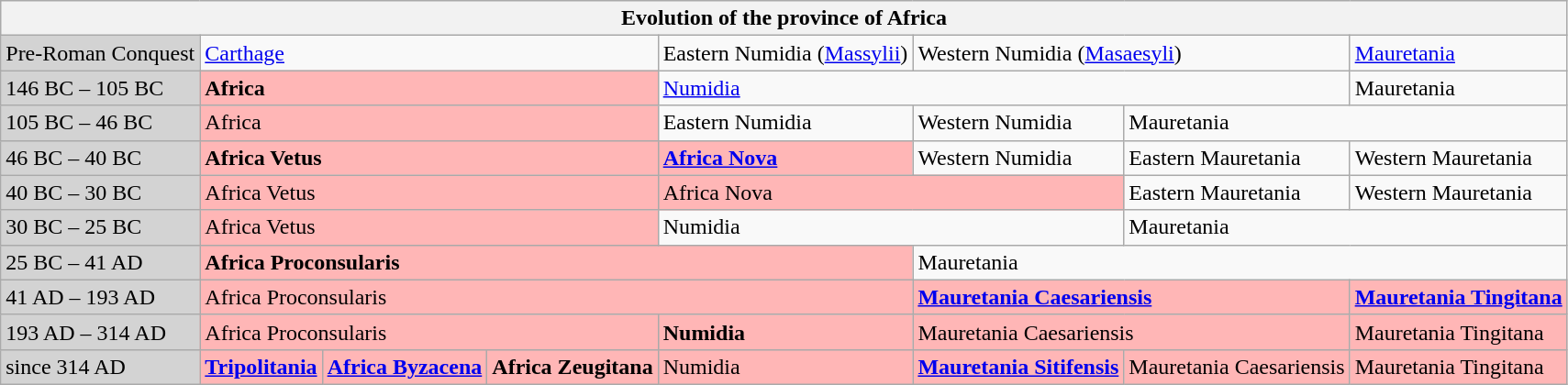<table class="wikitable">
<tr>
<th colspan="9" bgcolor="lightgrey" font-size="200%">Evolution of the province of Africa</th>
</tr>
<tr>
<td bgcolor="lightgrey">Pre-Roman Conquest</td>
<td colspan="3"><a href='#'>Carthage</a></td>
<td>Eastern Numidia (<a href='#'>Massylii</a>)</td>
<td colspan="2">Western Numidia (<a href='#'>Masaesyli</a>)</td>
<td><a href='#'>Mauretania</a></td>
</tr>
<tr>
<td bgcolor="lightgrey">146 BC – 105 BC</td>
<td colspan="3" bgcolor="#FFB6B6"><strong>Africa</strong></td>
<td colspan="3"><a href='#'>Numidia</a></td>
<td>Mauretania</td>
</tr>
<tr>
<td bgcolor="lightgrey">105 BC – 46 BC</td>
<td colspan="3" bgcolor="#FFB6B6">Africa</td>
<td>Eastern Numidia</td>
<td>Western Numidia</td>
<td colspan="2">Mauretania</td>
</tr>
<tr>
<td bgcolor="lightgrey">46 BC – 40 BC</td>
<td colspan="3" bgcolor="#FFB6B6"><strong>Africa Vetus</strong></td>
<td bgcolor="#FFB6B6"><strong><a href='#'>Africa Nova</a></strong></td>
<td>Western Numidia</td>
<td>Eastern Mauretania</td>
<td>Western Mauretania</td>
</tr>
<tr>
<td bgcolor="lightgrey">40 BC – 30 BC</td>
<td colspan="3" bgcolor="#FFB6B6">Africa Vetus</td>
<td colspan="2" bgcolor="#FFB6B6">Africa Nova</td>
<td>Eastern Mauretania</td>
<td>Western Mauretania</td>
</tr>
<tr>
<td bgcolor="lightgrey">30 BC – 25 BC</td>
<td colspan="3" bgcolor="#FFB6B6">Africa Vetus</td>
<td colspan="2">Numidia</td>
<td colspan="2">Mauretania</td>
</tr>
<tr>
<td bgcolor="lightgrey">25 BC – 41 AD</td>
<td colspan="4" bgcolor="#FFB6B6"><strong>Africa Proconsularis</strong></td>
<td colspan="3">Mauretania</td>
</tr>
<tr>
<td bgcolor="lightgrey">41 AD – 193 AD</td>
<td colspan="4" bgcolor="#FFB6B6">Africa Proconsularis</td>
<td colspan="2" bgcolor="#FFB6B6"><strong><a href='#'>Mauretania Caesariensis</a></strong></td>
<td bgcolor="#FFB6B6"><strong><a href='#'>Mauretania Tingitana</a></strong></td>
</tr>
<tr>
<td bgcolor="lightgrey">193 AD – 314 AD</td>
<td colspan="3" bgcolor="#FFB6B6">Africa Proconsularis</td>
<td bgcolor="#FFB6B6"><strong>Numidia</strong></td>
<td colspan="2" bgcolor="#FFB6B6">Mauretania Caesariensis</td>
<td bgcolor="#FFB6B6">Mauretania Tingitana</td>
</tr>
<tr>
<td bgcolor="lightgrey">since 314 AD</td>
<td bgcolor="#FFB6B6"><strong><a href='#'>Tripolitania</a></strong></td>
<td bgcolor="#FFB6B6"><strong><a href='#'>Africa Byzacena</a></strong></td>
<td bgcolor="#FFB6B6"><strong>Africa Zeugitana</strong></td>
<td bgcolor="#FFB6B6">Numidia</td>
<td bgcolor="#FFB6B6"><strong><a href='#'>Mauretania Sitifensis</a></strong></td>
<td bgcolor="#FFB6B6">Mauretania Caesariensis</td>
<td bgcolor="#FFB6B6">Mauretania Tingitana</td>
</tr>
</table>
